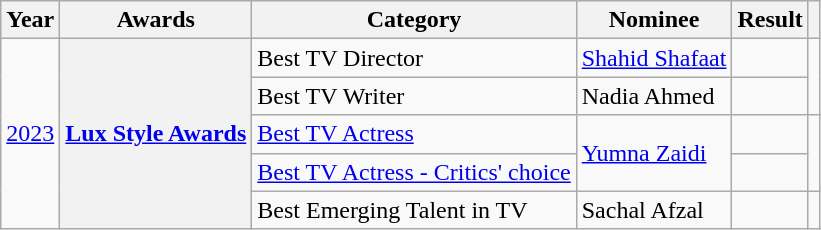<table class="wikitable plainrowheaders">
<tr>
<th>Year</th>
<th>Awards</th>
<th>Category</th>
<th>Nominee</th>
<th>Result</th>
<th></th>
</tr>
<tr>
<td rowspan="5"><a href='#'>2023</a></td>
<th scope="row" rowspan="5"><a href='#'>Lux Style Awards</a></th>
<td>Best TV Director</td>
<td><a href='#'>Shahid Shafaat</a></td>
<td></td>
<td rowspan="2"></td>
</tr>
<tr>
<td>Best TV Writer</td>
<td>Nadia Ahmed</td>
<td></td>
</tr>
<tr>
<td><a href='#'>Best TV Actress</a></td>
<td rowspan="2"><a href='#'>Yumna Zaidi</a></td>
<td></td>
<td rowspan="2"></td>
</tr>
<tr>
<td><a href='#'>Best TV Actress - Critics' choice</a></td>
<td></td>
</tr>
<tr>
<td>Best Emerging Talent in TV</td>
<td>Sachal Afzal</td>
<td></td>
<td></td>
</tr>
</table>
